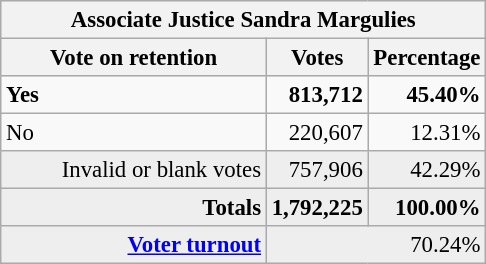<table class="wikitable" style="font-size: 95%;">
<tr style="background-color:#E9E9E9">
<th colspan="3">Associate Justice Sandra Margulies</th>
</tr>
<tr bgcolor="#EEEEEE" align="center">
<th style="width: 170px">Vote on retention</th>
<th style="width: 50px">Votes</th>
<th style="width: 40px">Percentage</th>
</tr>
<tr>
<td><strong>Yes</strong></td>
<td align="right"><strong>813,712</strong></td>
<td align="right"><strong>45.40%</strong></td>
</tr>
<tr>
<td>No</td>
<td align="right">220,607</td>
<td align="right">12.31%</td>
</tr>
<tr bgcolor="#EEEEEE">
<td align="right">Invalid or blank votes</td>
<td align="right">757,906</td>
<td align="right">42.29%</td>
</tr>
<tr bgcolor="#EEEEEE">
<td align="right"><strong>Totals</strong></td>
<td align="right"><strong>1,792,225</strong></td>
<td align="right"><strong>100.00%</strong></td>
</tr>
<tr bgcolor="#EEEEEE">
<td align="right"><strong><a href='#'>Voter turnout</a></strong></td>
<td colspan="2" align="right">70.24%</td>
</tr>
</table>
